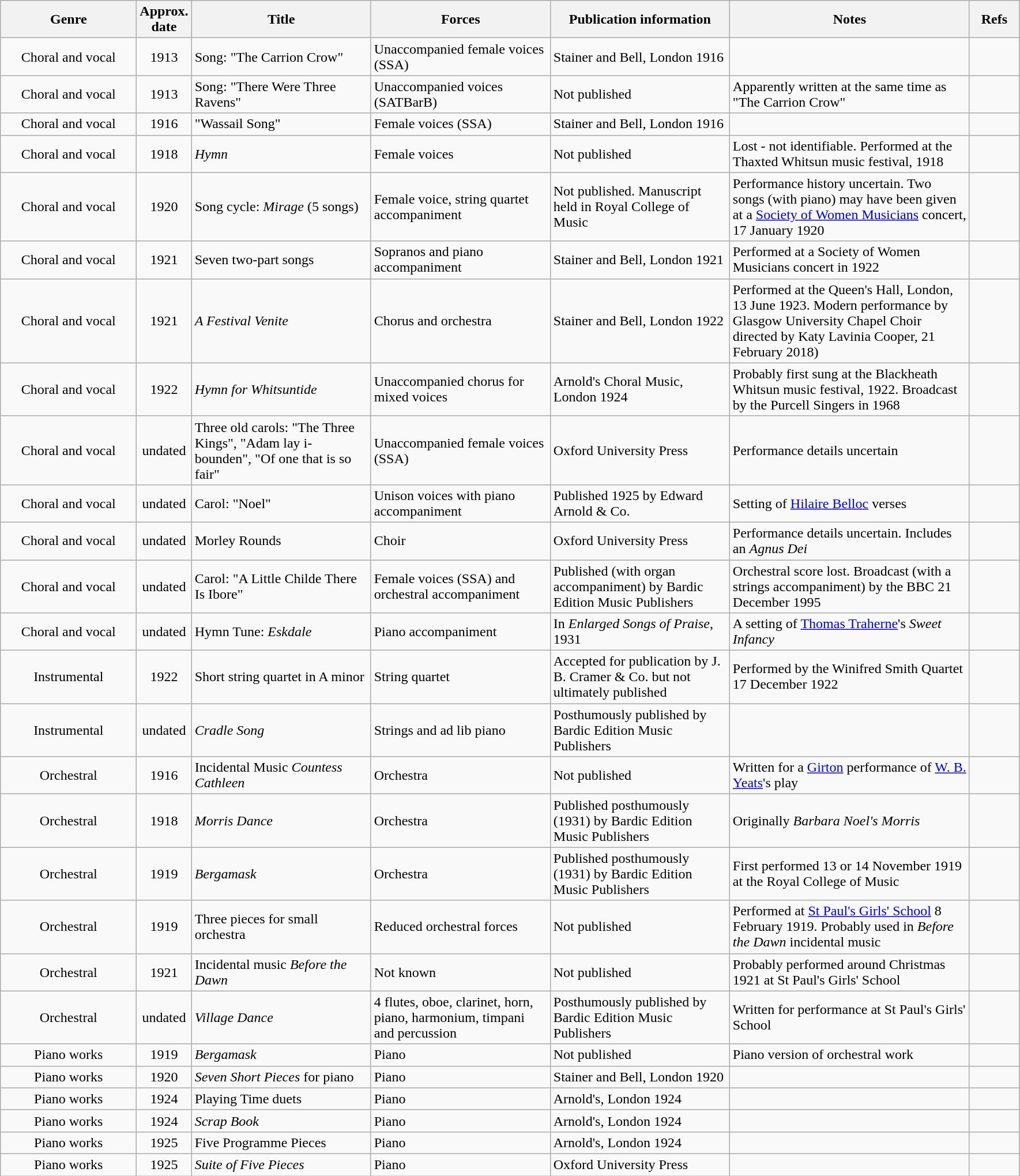<table class="sortable wikitable" style="margins:auto; width=95%;">
<tr>
<th width="150">Genre</th>
<th width="50">Approx. date</th>
<th width="200">Title</th>
<th width="200">Forces</th>
<th width="200">Publication information</th>
<th width="270" class="unsortable">Notes</th>
<th width="50" class="unsortable">Refs</th>
</tr>
<tr>
<td align= center>Choral and vocal</td>
<td align= center>1913</td>
<td>Song: "The Carrion Crow"</td>
<td>Unaccompanied female voices (SSA)</td>
<td>Stainer and Bell, London 1916</td>
<td></td>
<td></td>
</tr>
<tr>
<td align= center>Choral and vocal</td>
<td align= center>1913</td>
<td>Song: "There Were Three Ravens"</td>
<td>Unaccompanied  voices (SATBarB)</td>
<td>Not published</td>
<td>Apparently written at the same time as "The Carrion Crow"</td>
<td></td>
</tr>
<tr>
<td align= center>Choral and vocal</td>
<td align= center>1916</td>
<td>"Wassail Song"</td>
<td>Female voices (SSA)</td>
<td>Stainer and Bell, London 1916</td>
<td></td>
<td></td>
</tr>
<tr>
<td align= center>Choral and vocal</td>
<td align= center>1918</td>
<td><em>Hymn</em></td>
<td>Female voices</td>
<td>Not published</td>
<td>Lost - not identifiable. Performed at the Thaxted Whitsun music festival, 1918</td>
<td></td>
</tr>
<tr>
<td align= center>Choral and vocal</td>
<td align= center>1920</td>
<td>Song cycle: <em>Mirage</em> (5 songs)</td>
<td>Female voice, string quartet accompaniment</td>
<td>Not published. Manuscript held in Royal College of Music</td>
<td>Performance history uncertain. Two songs (with piano) may have been given at a <a href='#'>Society of Women Musicians</a> concert, 17 January 1920</td>
<td></td>
</tr>
<tr>
<td align= center>Choral and vocal</td>
<td align= center>1921</td>
<td>Seven two-part songs</td>
<td>Sopranos and piano accompaniment</td>
<td>Stainer and Bell, London 1921</td>
<td>Performed at a Society of Women Musicians concert in 1922</td>
<td></td>
</tr>
<tr>
<td align= center>Choral and vocal</td>
<td align= center>1921</td>
<td><em>A Festival Venite</em></td>
<td>Chorus and orchestra</td>
<td>Stainer and Bell, London 1922</td>
<td>Performed at the Queen's Hall, London, 13 June 1923. Modern performance by Glasgow University Chapel Choir directed by Katy Lavinia Cooper, 21 February 2018)</td>
<td> </td>
</tr>
<tr>
<td align= center>Choral and vocal</td>
<td align= center>1922</td>
<td><em>Hymn for Whitsuntide</em></td>
<td>Unaccompanied chorus for mixed voices</td>
<td>Arnold's Choral Music, London 1924</td>
<td>Probably first sung at the Blackheath Whitsun music festival, 1922. Broadcast by the Purcell Singers in 1968</td>
<td></td>
</tr>
<tr>
<td align= center>Choral and vocal</td>
<td align= center>undated</td>
<td>Three old carols: "The Three Kings", "Adam lay i-bounden", "Of one that is so fair"</td>
<td>Unaccompanied female voices (SSA)</td>
<td>Oxford University Press</td>
<td>Performance details uncertain</td>
<td></td>
</tr>
<tr>
<td align= center>Choral and vocal</td>
<td align= center>undated</td>
<td>Carol: "Noel"</td>
<td>Unison voices with piano accompaniment</td>
<td>Published 1925 by Edward Arnold & Co.</td>
<td>Setting of  <a href='#'>Hilaire Belloc</a> verses</td>
<td></td>
</tr>
<tr>
<td align= center>Choral and vocal</td>
<td align= center>undated</td>
<td>Morley Rounds</td>
<td>Choir</td>
<td>Oxford University Press</td>
<td>Performance details uncertain. Includes an <em>Agnus Dei</em></td>
<td></td>
</tr>
<tr>
<td align= center>Choral and vocal</td>
<td align= center>undated</td>
<td>Carol: "A Little Childe There Is Ibore"</td>
<td>Female voices (SSA) and orchestral accompaniment</td>
<td>Published (with organ accompaniment) by Bardic Edition Music Publishers</td>
<td>Orchestral score lost. Broadcast (with a strings accompaniment) by the BBC 21 December 1995</td>
<td> </td>
</tr>
<tr>
<td align= center>Choral and vocal</td>
<td align= center>undated</td>
<td>Hymn Tune: <em>Eskdale</em></td>
<td>Piano accompaniment</td>
<td>In <em>Enlarged Songs of Praise</em>, 1931</td>
<td>A setting of <a href='#'>Thomas Traherne</a>'s <em>Sweet Infancy</em></td>
<td></td>
</tr>
<tr>
<td align= center>Instrumental</td>
<td align= center>1922</td>
<td>Short string quartet in A minor</td>
<td>String quartet</td>
<td>Accepted for publication by J. B. Cramer & Co. but not ultimately published</td>
<td>Performed by the Winifred Smith Quartet 17 December 1922</td>
<td></td>
</tr>
<tr>
<td align= center>Instrumental</td>
<td align= center>undated</td>
<td><em>Cradle Song</em></td>
<td>Strings and ad lib piano</td>
<td>Posthumously published by Bardic Edition Music Publishers</td>
<td></td>
<td></td>
</tr>
<tr>
<td align= center>Orchestral</td>
<td align= center>1916</td>
<td>Incidental Music <em>Countess Cathleen</em></td>
<td>Orchestra</td>
<td>Not published</td>
<td>Written for a <a href='#'>Girton</a> performance of <a href='#'>W. B. Yeats</a>'s play</td>
<td></td>
</tr>
<tr>
<td align= center>Orchestral</td>
<td align= center>1918</td>
<td><em>Morris Dance</em></td>
<td>Orchestra</td>
<td>Published posthumously (1931) by Bardic Edition Music Publishers</td>
<td>Originally <em>Barbara Noel's Morris</em></td>
<td></td>
</tr>
<tr>
<td align= center>Orchestral</td>
<td align= center>1919</td>
<td><em>Bergamask</em></td>
<td>Orchestra</td>
<td>Published posthumously (1931) by Bardic Edition Music Publishers</td>
<td>First performed 13 or 14 November 1919 at the Royal College of Music</td>
<td></td>
</tr>
<tr>
<td align= center>Orchestral</td>
<td align= center>1919</td>
<td>Three pieces for small orchestra</td>
<td>Reduced orchestral forces</td>
<td>Not published</td>
<td>Performed at <a href='#'>St Paul's Girls' School</a> 8 February 1919. Probably used in <em>Before the Dawn</em> incidental music</td>
<td></td>
</tr>
<tr>
<td align= center>Orchestral</td>
<td align= center>1921</td>
<td>Incidental music <em>Before the Dawn</em></td>
<td>Not known</td>
<td>Not published</td>
<td>Probably performed around Christmas 1921 at St Paul's Girls' School</td>
<td></td>
</tr>
<tr>
<td align= center>Orchestral</td>
<td align= center>undated</td>
<td><em>Village Dance</em></td>
<td>4 flutes, oboe, clarinet, horn, piano, harmonium, timpani and percussion</td>
<td>Posthumously published by Bardic Edition Music Publishers</td>
<td>Written for performance at St Paul's Girls' School</td>
<td></td>
</tr>
<tr>
<td align= center>Piano works</td>
<td align= center>1919</td>
<td><em>Bergamask</em></td>
<td>Piano</td>
<td>Not published</td>
<td>Piano version of orchestral work</td>
<td></td>
</tr>
<tr>
<td align= center>Piano works</td>
<td align= center>1920</td>
<td><em>Seven Short Pieces</em> for piano</td>
<td>Piano</td>
<td>Stainer and Bell, London 1920</td>
<td></td>
<td></td>
</tr>
<tr>
<td align= center>Piano works</td>
<td align= center>1924</td>
<td>Playing Time duets</td>
<td>Piano</td>
<td>Arnold's, London 1924</td>
<td></td>
<td></td>
</tr>
<tr>
<td align= center>Piano works</td>
<td align= center>1924</td>
<td><em>Scrap Book</em></td>
<td>Piano</td>
<td>Arnold's, London 1924</td>
<td></td>
<td></td>
</tr>
<tr>
<td align= center>Piano works</td>
<td align= center>1925</td>
<td>Five Programme Pieces</td>
<td>Piano</td>
<td>Arnold's, London 1924</td>
<td></td>
<td></td>
</tr>
<tr>
<td align= center>Piano works</td>
<td align= center>1925</td>
<td><em>Suite of Five Pieces</em></td>
<td>Piano</td>
<td>Oxford University Press</td>
<td></td>
<td></td>
</tr>
</table>
